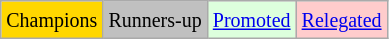<table class="wikitable">
<tr>
<td bgcolor=gold><small>Champions</small></td>
<td bgcolor=silver><small>Runners-up</small></td>
<td bgcolor="#DDFFDD"><small><a href='#'>Promoted</a></small></td>
<td bgcolor="#FFCCCC"><small><a href='#'>Relegated</a></small></td>
</tr>
</table>
